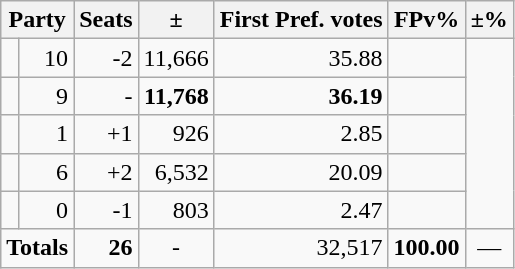<table class=wikitable>
<tr>
<th colspan=2 align=center>Party</th>
<th valign=top>Seats</th>
<th valign=top>±</th>
<th valign=top>First Pref. votes</th>
<th valign=top>FPv%</th>
<th valign=top>±%</th>
</tr>
<tr>
<td></td>
<td align=right>10</td>
<td align=right>-2</td>
<td align=right>11,666</td>
<td align=right>35.88</td>
<td align=right></td>
</tr>
<tr>
<td></td>
<td align=right>9</td>
<td align=right>-</td>
<td align=right><strong>11,768</strong></td>
<td align=right><strong>36.19</strong></td>
<td align=right></td>
</tr>
<tr>
<td></td>
<td align=right>1</td>
<td align=right>+1</td>
<td align=right>926</td>
<td align=right>2.85</td>
<td align=right></td>
</tr>
<tr>
<td></td>
<td align=right>6</td>
<td align=right>+2</td>
<td align=right>6,532</td>
<td align=right>20.09</td>
<td align=right></td>
</tr>
<tr>
<td></td>
<td align=right>0</td>
<td align=right>-1</td>
<td align=right>803</td>
<td align=right>2.47</td>
<td align=right></td>
</tr>
<tr>
<td colspan=2 align=center><strong>Totals</strong></td>
<td align=right><strong>26</strong></td>
<td align=center>-</td>
<td align=right>32,517</td>
<td align=center><strong>100.00</strong></td>
<td align=center>—</td>
</tr>
</table>
